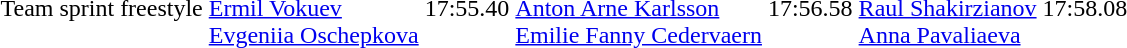<table>
<tr>
<td>Team sprint freestyle <br></td>
<td><br><a href='#'>Ermil Vokuev</a><br><a href='#'>Evgeniia Oschepkova</a></td>
<td>17:55.40</td>
<td><br><a href='#'>Anton Arne Karlsson</a><br><a href='#'>Emilie Fanny Cedervaern</a></td>
<td>17:56.58</td>
<td><br><a href='#'>Raul Shakirzianov</a><br><a href='#'>Anna Pavaliaeva</a></td>
<td>17:58.08</td>
</tr>
</table>
